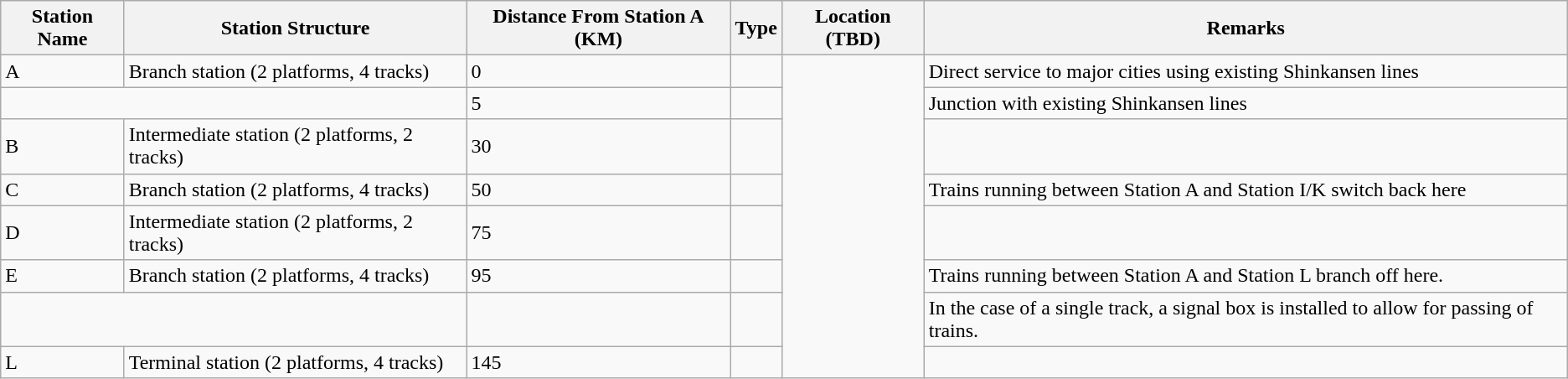<table class="wikitable">
<tr>
<th>Station Name</th>
<th>Station Structure</th>
<th>Distance From Station A (KM)</th>
<th>Type</th>
<th>Location (TBD)</th>
<th>Remarks</th>
</tr>
<tr>
<td>A</td>
<td>Branch station (2 platforms, 4 tracks)</td>
<td>0</td>
<td></td>
<td rowspan=8></td>
<td>Direct service to major cities using existing Shinkansen lines</td>
</tr>
<tr>
<td colspan=2></td>
<td>5</td>
<td></td>
<td>Junction with existing Shinkansen lines</td>
</tr>
<tr>
<td>B</td>
<td>Intermediate station (2 platforms, 2 tracks)</td>
<td>30</td>
<td></td>
</tr>
<tr>
<td>C</td>
<td>Branch station (2 platforms, 4 tracks)</td>
<td>50</td>
<td></td>
<td>Trains running between Station A and Station I/K switch back here</td>
</tr>
<tr>
<td>D</td>
<td>Intermediate station (2 platforms, 2 tracks)</td>
<td>75</td>
<td></td>
</tr>
<tr>
<td>E</td>
<td>Branch station (2 platforms, 4 tracks)</td>
<td>95</td>
<td></td>
<td>Trains running between Station A and Station L branch off here.</td>
</tr>
<tr>
<td colspan=2></td>
<td></td>
<td></td>
<td>In the case of a single track, a signal box is installed to allow for passing of trains.</td>
</tr>
<tr>
<td>L</td>
<td>Terminal station (2 platforms, 4 tracks)</td>
<td>145</td>
<td></td>
</tr>
</table>
